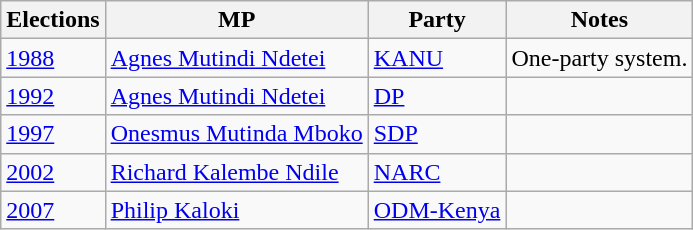<table class="wikitable">
<tr>
<th>Elections</th>
<th>MP</th>
<th>Party</th>
<th>Notes</th>
</tr>
<tr>
<td><a href='#'>1988</a></td>
<td><a href='#'>Agnes Mutindi Ndetei</a></td>
<td><a href='#'>KANU</a></td>
<td>One-party system.</td>
</tr>
<tr>
<td><a href='#'>1992</a></td>
<td><a href='#'>Agnes Mutindi Ndetei</a></td>
<td><a href='#'>DP</a></td>
<td></td>
</tr>
<tr>
<td><a href='#'>1997</a></td>
<td><a href='#'>Onesmus Mutinda Mboko</a></td>
<td><a href='#'>SDP</a></td>
<td></td>
</tr>
<tr>
<td><a href='#'>2002</a></td>
<td><a href='#'>Richard Kalembe Ndile</a></td>
<td><a href='#'>NARC</a></td>
<td></td>
</tr>
<tr>
<td><a href='#'>2007</a></td>
<td><a href='#'>Philip Kaloki</a></td>
<td><a href='#'>ODM-Kenya</a></td>
<td></td>
</tr>
</table>
